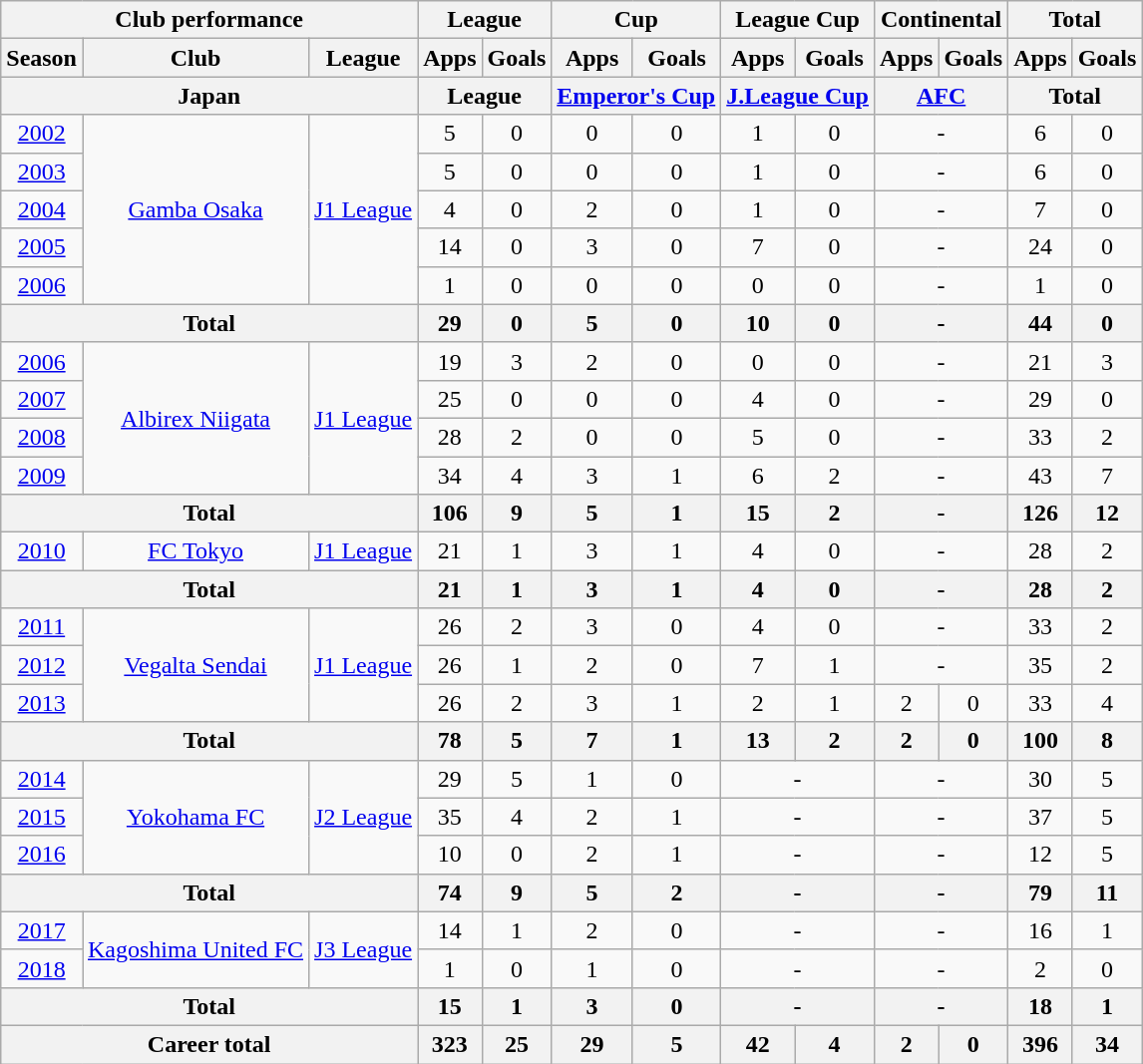<table class="wikitable" style="text-align:center">
<tr>
<th colspan=3>Club performance</th>
<th colspan=2>League</th>
<th colspan=2>Cup</th>
<th colspan=2>League Cup</th>
<th colspan=2>Continental</th>
<th colspan=2>Total</th>
</tr>
<tr>
<th>Season</th>
<th>Club</th>
<th>League</th>
<th>Apps</th>
<th>Goals</th>
<th>Apps</th>
<th>Goals</th>
<th>Apps</th>
<th>Goals</th>
<th>Apps</th>
<th>Goals</th>
<th>Apps</th>
<th>Goals</th>
</tr>
<tr>
<th colspan=3>Japan</th>
<th colspan=2>League</th>
<th colspan=2><a href='#'>Emperor's Cup</a></th>
<th colspan=2><a href='#'>J.League Cup</a></th>
<th colspan=2><a href='#'>AFC</a></th>
<th colspan=2>Total</th>
</tr>
<tr>
<td><a href='#'>2002</a></td>
<td rowspan="5"><a href='#'>Gamba Osaka</a></td>
<td rowspan="5"><a href='#'>J1 League</a></td>
<td>5</td>
<td>0</td>
<td>0</td>
<td>0</td>
<td>1</td>
<td>0</td>
<td colspan="2">-</td>
<td>6</td>
<td>0</td>
</tr>
<tr>
<td><a href='#'>2003</a></td>
<td>5</td>
<td>0</td>
<td>0</td>
<td>0</td>
<td>1</td>
<td>0</td>
<td colspan="2">-</td>
<td>6</td>
<td>0</td>
</tr>
<tr>
<td><a href='#'>2004</a></td>
<td>4</td>
<td>0</td>
<td>2</td>
<td>0</td>
<td>1</td>
<td>0</td>
<td colspan="2">-</td>
<td>7</td>
<td>0</td>
</tr>
<tr>
<td><a href='#'>2005</a></td>
<td>14</td>
<td>0</td>
<td>3</td>
<td>0</td>
<td>7</td>
<td>0</td>
<td colspan="2">-</td>
<td>24</td>
<td>0</td>
</tr>
<tr>
<td><a href='#'>2006</a></td>
<td>1</td>
<td>0</td>
<td>0</td>
<td>0</td>
<td>0</td>
<td>0</td>
<td colspan="2">-</td>
<td>1</td>
<td>0</td>
</tr>
<tr>
<th colspan="3">Total</th>
<th>29</th>
<th>0</th>
<th>5</th>
<th>0</th>
<th>10</th>
<th>0</th>
<th colspan="2">-</th>
<th>44</th>
<th>0</th>
</tr>
<tr>
<td><a href='#'>2006</a></td>
<td rowspan="4"><a href='#'>Albirex Niigata</a></td>
<td rowspan="4"><a href='#'>J1 League</a></td>
<td>19</td>
<td>3</td>
<td>2</td>
<td>0</td>
<td>0</td>
<td>0</td>
<td colspan="2">-</td>
<td>21</td>
<td>3</td>
</tr>
<tr>
<td><a href='#'>2007</a></td>
<td>25</td>
<td>0</td>
<td>0</td>
<td>0</td>
<td>4</td>
<td>0</td>
<td colspan="2">-</td>
<td>29</td>
<td>0</td>
</tr>
<tr>
<td><a href='#'>2008</a></td>
<td>28</td>
<td>2</td>
<td>0</td>
<td>0</td>
<td>5</td>
<td>0</td>
<td colspan="2">-</td>
<td>33</td>
<td>2</td>
</tr>
<tr>
<td><a href='#'>2009</a></td>
<td>34</td>
<td>4</td>
<td>3</td>
<td>1</td>
<td>6</td>
<td>2</td>
<td colspan="2">-</td>
<td>43</td>
<td>7</td>
</tr>
<tr>
<th colspan="3">Total</th>
<th>106</th>
<th>9</th>
<th>5</th>
<th>1</th>
<th>15</th>
<th>2</th>
<th colspan="2">-</th>
<th>126</th>
<th>12</th>
</tr>
<tr>
<td><a href='#'>2010</a></td>
<td><a href='#'>FC Tokyo</a></td>
<td><a href='#'>J1 League</a></td>
<td>21</td>
<td>1</td>
<td>3</td>
<td>1</td>
<td>4</td>
<td>0</td>
<td colspan="2">-</td>
<td>28</td>
<td>2</td>
</tr>
<tr>
<th colspan="3">Total</th>
<th>21</th>
<th>1</th>
<th>3</th>
<th>1</th>
<th>4</th>
<th>0</th>
<th colspan="2">-</th>
<th>28</th>
<th>2</th>
</tr>
<tr>
<td><a href='#'>2011</a></td>
<td rowspan="3"><a href='#'>Vegalta Sendai</a></td>
<td rowspan="3"><a href='#'>J1 League</a></td>
<td>26</td>
<td>2</td>
<td>3</td>
<td>0</td>
<td>4</td>
<td>0</td>
<td colspan="2">-</td>
<td>33</td>
<td>2</td>
</tr>
<tr>
<td><a href='#'>2012</a></td>
<td>26</td>
<td>1</td>
<td>2</td>
<td>0</td>
<td>7</td>
<td>1</td>
<td colspan="2">-</td>
<td>35</td>
<td>2</td>
</tr>
<tr>
<td><a href='#'>2013</a></td>
<td>26</td>
<td>2</td>
<td>3</td>
<td>1</td>
<td>2</td>
<td>1</td>
<td>2</td>
<td>0</td>
<td>33</td>
<td>4</td>
</tr>
<tr>
<th colspan="3">Total</th>
<th>78</th>
<th>5</th>
<th>7</th>
<th>1</th>
<th>13</th>
<th>2</th>
<th>2</th>
<th>0</th>
<th>100</th>
<th>8</th>
</tr>
<tr>
<td><a href='#'>2014</a></td>
<td rowspan="3"><a href='#'>Yokohama FC</a></td>
<td rowspan="3"><a href='#'>J2 League</a></td>
<td>29</td>
<td>5</td>
<td>1</td>
<td>0</td>
<td colspan="2">-</td>
<td colspan="2">-</td>
<td>30</td>
<td>5</td>
</tr>
<tr>
<td><a href='#'>2015</a></td>
<td>35</td>
<td>4</td>
<td>2</td>
<td>1</td>
<td colspan="2">-</td>
<td colspan="2">-</td>
<td>37</td>
<td>5</td>
</tr>
<tr>
<td><a href='#'>2016</a></td>
<td>10</td>
<td>0</td>
<td>2</td>
<td>1</td>
<td colspan="2">-</td>
<td colspan="2">-</td>
<td>12</td>
<td>5</td>
</tr>
<tr>
<th colspan="3">Total</th>
<th>74</th>
<th>9</th>
<th>5</th>
<th>2</th>
<th colspan="2">-</th>
<th colspan="2">-</th>
<th>79</th>
<th>11</th>
</tr>
<tr>
<td><a href='#'>2017</a></td>
<td rowspan="2"><a href='#'>Kagoshima United FC</a></td>
<td rowspan="2"><a href='#'>J3 League</a></td>
<td>14</td>
<td>1</td>
<td>2</td>
<td>0</td>
<td colspan="2">-</td>
<td colspan="2">-</td>
<td>16</td>
<td>1</td>
</tr>
<tr>
<td><a href='#'>2018</a></td>
<td>1</td>
<td>0</td>
<td>1</td>
<td>0</td>
<td colspan="2">-</td>
<td colspan="2">-</td>
<td>2</td>
<td>0</td>
</tr>
<tr>
<th colspan="3">Total</th>
<th>15</th>
<th>1</th>
<th>3</th>
<th>0</th>
<th colspan="2">-</th>
<th colspan="2">-</th>
<th>18</th>
<th>1</th>
</tr>
<tr>
<th colspan=3>Career total</th>
<th>323</th>
<th>25</th>
<th>29</th>
<th>5</th>
<th>42</th>
<th>4</th>
<th>2</th>
<th>0</th>
<th>396</th>
<th>34</th>
</tr>
</table>
